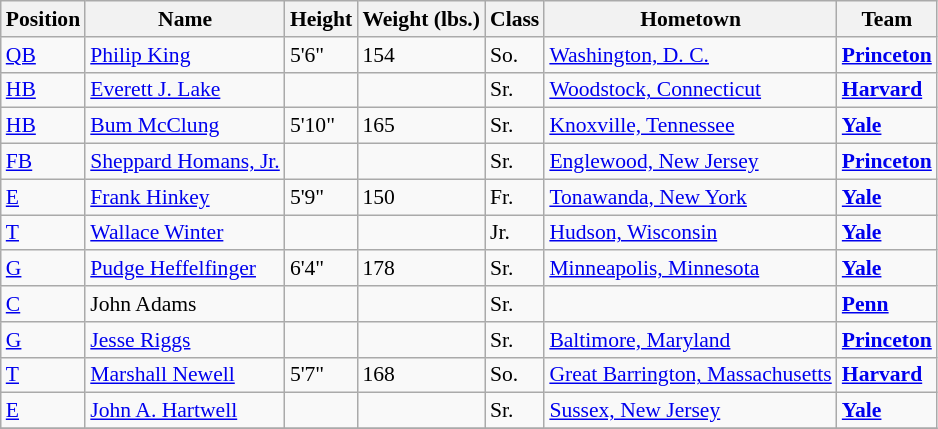<table class="wikitable" style="font-size: 90%">
<tr>
<th>Position</th>
<th>Name</th>
<th>Height</th>
<th>Weight (lbs.)</th>
<th>Class</th>
<th>Hometown</th>
<th>Team</th>
</tr>
<tr>
<td><a href='#'>QB</a></td>
<td><a href='#'>Philip King</a></td>
<td>5'6"</td>
<td>154</td>
<td>So.</td>
<td><a href='#'>Washington, D. C.</a></td>
<td><strong><a href='#'>Princeton</a></strong></td>
</tr>
<tr>
<td><a href='#'>HB</a></td>
<td><a href='#'>Everett J. Lake</a></td>
<td></td>
<td></td>
<td>Sr.</td>
<td><a href='#'>Woodstock, Connecticut</a></td>
<td><strong><a href='#'>Harvard</a></strong></td>
</tr>
<tr>
<td><a href='#'>HB</a></td>
<td><a href='#'>Bum McClung</a></td>
<td>5'10"</td>
<td>165</td>
<td>Sr.</td>
<td><a href='#'>Knoxville, Tennessee</a></td>
<td><strong><a href='#'>Yale</a></strong></td>
</tr>
<tr>
<td><a href='#'>FB</a></td>
<td><a href='#'>Sheppard Homans, Jr.</a></td>
<td></td>
<td></td>
<td>Sr.</td>
<td><a href='#'>Englewood, New Jersey</a></td>
<td><strong><a href='#'>Princeton</a></strong></td>
</tr>
<tr>
<td><a href='#'>E</a></td>
<td><a href='#'>Frank Hinkey</a></td>
<td>5'9"</td>
<td>150</td>
<td>Fr.</td>
<td><a href='#'>Tonawanda, New York</a></td>
<td><strong><a href='#'>Yale</a></strong></td>
</tr>
<tr>
<td><a href='#'>T</a></td>
<td><a href='#'>Wallace Winter</a></td>
<td></td>
<td></td>
<td>Jr.</td>
<td><a href='#'>Hudson, Wisconsin</a></td>
<td><strong><a href='#'>Yale</a></strong></td>
</tr>
<tr>
<td><a href='#'>G</a></td>
<td><a href='#'>Pudge Heffelfinger</a></td>
<td>6'4"</td>
<td>178</td>
<td>Sr.</td>
<td><a href='#'>Minneapolis, Minnesota</a></td>
<td><strong><a href='#'>Yale</a></strong></td>
</tr>
<tr>
<td><a href='#'>C</a></td>
<td>John Adams</td>
<td></td>
<td></td>
<td>Sr.</td>
<td></td>
<td><strong><a href='#'>Penn</a></strong></td>
</tr>
<tr>
<td><a href='#'>G</a></td>
<td><a href='#'>Jesse Riggs</a></td>
<td></td>
<td></td>
<td>Sr.</td>
<td><a href='#'>Baltimore, Maryland</a></td>
<td><strong><a href='#'>Princeton</a></strong></td>
</tr>
<tr>
<td><a href='#'>T</a></td>
<td><a href='#'>Marshall Newell</a></td>
<td>5'7"</td>
<td>168</td>
<td>So.</td>
<td><a href='#'>Great Barrington, Massachusetts</a></td>
<td><strong><a href='#'>Harvard</a></strong></td>
</tr>
<tr>
<td><a href='#'>E</a></td>
<td><a href='#'>John A. Hartwell</a></td>
<td></td>
<td></td>
<td>Sr.</td>
<td><a href='#'>Sussex, New Jersey</a></td>
<td><strong><a href='#'>Yale</a></strong></td>
</tr>
<tr>
</tr>
</table>
